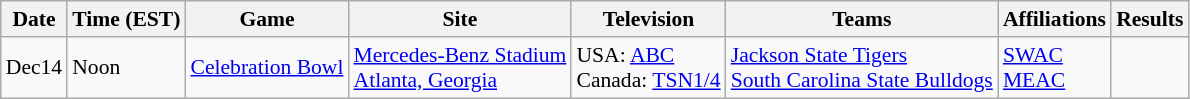<table class="wikitable" style="font-size:90%;">
<tr>
<th>Date</th>
<th>Time (EST)</th>
<th>Game</th>
<th>Site</th>
<th>Television</th>
<th>Teams</th>
<th>Affiliations</th>
<th>Results</th>
</tr>
<tr>
<td>Dec14</td>
<td>Noon</td>
<td><a href='#'>Celebration Bowl</a></td>
<td><a href='#'>Mercedes-Benz Stadium</a><br><a href='#'>Atlanta, Georgia</a></td>
<td>USA: <a href='#'>ABC</a><br>Canada: <a href='#'>TSN1/4</a></td>
<td><a href='#'>Jackson State Tigers</a><br><a href='#'>South Carolina State Bulldogs</a></td>
<td><a href='#'>SWAC</a><br><a href='#'>MEAC</a></td>
<td></td>
</tr>
</table>
